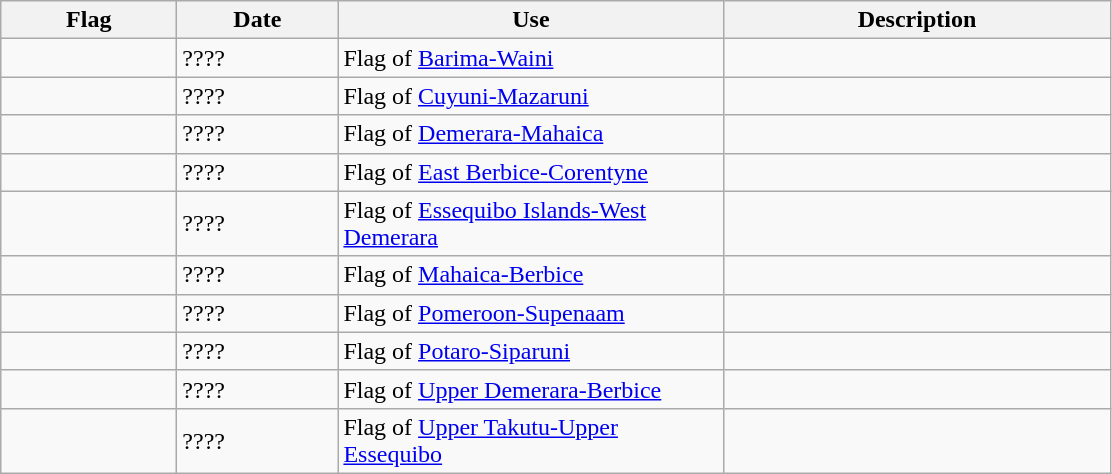<table class="wikitable">
<tr>
<th style="width:110px;">Flag</th>
<th style="width:100px;">Date</th>
<th style="width:250px;">Use</th>
<th style="width:250px;">Description</th>
</tr>
<tr>
<td></td>
<td>????</td>
<td>Flag of <a href='#'>Barima-Waini</a></td>
<td></td>
</tr>
<tr>
<td></td>
<td>????</td>
<td>Flag of <a href='#'>Cuyuni-Mazaruni</a></td>
<td></td>
</tr>
<tr>
<td></td>
<td>????</td>
<td>Flag of <a href='#'>Demerara-Mahaica</a></td>
<td></td>
</tr>
<tr>
<td></td>
<td>????</td>
<td>Flag of <a href='#'>East Berbice-Corentyne</a></td>
<td></td>
</tr>
<tr>
<td></td>
<td>????</td>
<td>Flag of <a href='#'>Essequibo Islands-West Demerara</a></td>
<td></td>
</tr>
<tr>
<td></td>
<td>????</td>
<td>Flag of <a href='#'>Mahaica-Berbice</a></td>
<td></td>
</tr>
<tr>
<td></td>
<td>????</td>
<td>Flag of <a href='#'>Pomeroon-Supenaam</a></td>
<td></td>
</tr>
<tr>
<td></td>
<td>????</td>
<td>Flag of <a href='#'>Potaro-Siparuni</a></td>
<td></td>
</tr>
<tr>
<td></td>
<td>????</td>
<td>Flag of <a href='#'>Upper Demerara-Berbice</a></td>
<td></td>
</tr>
<tr>
<td></td>
<td>????</td>
<td>Flag of <a href='#'>Upper Takutu-Upper Essequibo</a></td>
<td></td>
</tr>
</table>
